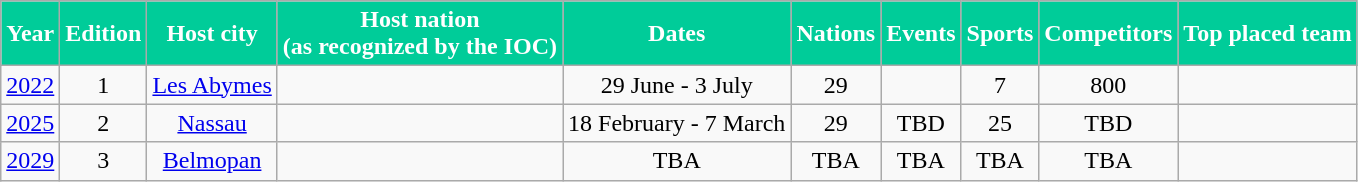<table class="sortable wikitable" style="font-size: 100%" width=  align="center">
<tr>
<th style="background:#00CC99; color:white;">Year</th>
<th style="background:#00CC99; color:white;">Edition</th>
<th style="background:#00CC99; color:white;">Host city</th>
<th style="background:#00CC99; color:white;">Host nation<br>(as recognized by the IOC)</th>
<th style="background:#00CC99; color:white;">Dates</th>
<th style="background:#00CC99; color:white;">Nations</th>
<th style="background:#00CC99; color:white;">Events</th>
<th style="background:#00CC99; color:white;">Sports</th>
<th style="background:#00CC99; color:white;">Competitors</th>
<th style="background:#00CC99; color:white;">Top placed team</th>
</tr>
<tr>
<td align=center><a href='#'>2022</a></td>
<td align=center>1</td>
<td align=center><a href='#'>Les Abymes</a></td>
<td align=center></td>
<td align=center>29 June - 3 July</td>
<td align=center>29</td>
<td align=center></td>
<td align=center>7</td>
<td align=center>800</td>
<td align=center></td>
</tr>
<tr>
<td align=center><a href='#'>2025</a></td>
<td align=center>2</td>
<td align=center><a href='#'>Nassau</a></td>
<td align=center></td>
<td align=center>18 February  - 7 March</td>
<td align=center>29</td>
<td align=center>TBD</td>
<td align=center>25</td>
<td align=center>TBD</td>
<td></td>
</tr>
<tr>
<td align=center><a href='#'>2029</a></td>
<td align=center>3</td>
<td align=center><a href='#'>Belmopan</a></td>
<td align=center></td>
<td align=center>TBA</td>
<td align=center>TBA</td>
<td align=center>TBA</td>
<td align=center>TBA</td>
<td align=center>TBA</td>
<td></td>
</tr>
</table>
